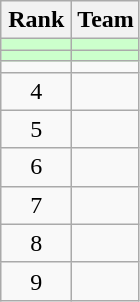<table class="wikitable" style="text-align:center;">
<tr>
<th width=40>Rank</th>
<th>Team</th>
</tr>
<tr bgcolor=#ccffcc>
<td></td>
<td style="text-align:left;"></td>
</tr>
<tr bgcolor=#ccffcc>
<td></td>
<td style="text-align:left;"></td>
</tr>
<tr>
<td></td>
<td style="text-align:left;"></td>
</tr>
<tr>
<td>4</td>
<td style="text-align:left;"></td>
</tr>
<tr>
<td>5</td>
<td style="text-align:left;"></td>
</tr>
<tr>
<td>6</td>
<td style="text-align:left;"></td>
</tr>
<tr>
<td>7</td>
<td style="text-align:left;"></td>
</tr>
<tr>
<td>8</td>
<td style="text-align:left;"></td>
</tr>
<tr>
<td>9</td>
<td style="text-align:left;"></td>
</tr>
</table>
